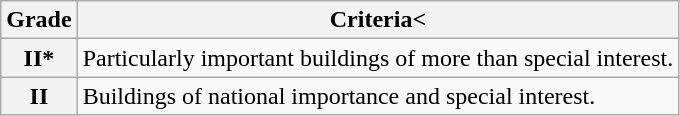<table class="wikitable" border="1">
<tr>
<th>Grade</th>
<th>Criteria<</th>
</tr>
<tr>
<th>II*</th>
<td>Particularly important buildings of more than special interest.</td>
</tr>
<tr>
<th>II</th>
<td>Buildings of national importance and special interest.</td>
</tr>
</table>
